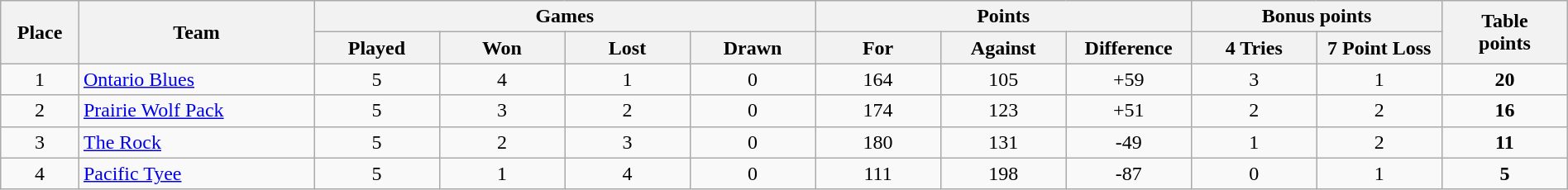<table class="wikitable" style="width:100%;">
<tr>
<th rowspan="2" style="width:5%;">Place</th>
<th rowspan="2" style="width:15%;">Team</th>
<th colspan="4" style="width:32%;">Games</th>
<th colspan="3" style="width:18%;">Points</th>
<th colspan="2" style="width:16%;">Bonus points</th>
<th rowspan="2" style="width:10%;">Table<br>points</th>
</tr>
<tr>
<th style="width:8%;">Played</th>
<th style="width:8%;">Won</th>
<th style="width:8%;">Lost</th>
<th style="width:8%;">Drawn</th>
<th style="width:8%;">For</th>
<th style="width:8%;">Against</th>
<th style="width:8%;">Difference</th>
<th style="width:8%;">4 Tries</th>
<th style="width:8%;">7 Point Loss</th>
</tr>
<tr align=center>
<td>1</td>
<td align=left><a href='#'>Ontario Blues</a></td>
<td>5</td>
<td>4</td>
<td>1</td>
<td>0</td>
<td>164</td>
<td>105</td>
<td>+59</td>
<td>3</td>
<td>1</td>
<td><strong>20</strong></td>
</tr>
<tr align=center>
<td>2</td>
<td align=left><a href='#'>Prairie Wolf Pack</a></td>
<td>5</td>
<td>3</td>
<td>2</td>
<td>0</td>
<td>174</td>
<td>123</td>
<td>+51</td>
<td>2</td>
<td>2</td>
<td><strong>16</strong></td>
</tr>
<tr align=center>
<td>3</td>
<td align=left><a href='#'>The Rock</a></td>
<td>5</td>
<td>2</td>
<td>3</td>
<td>0</td>
<td>180</td>
<td>131</td>
<td>-49</td>
<td>1</td>
<td>2</td>
<td><strong>11</strong></td>
</tr>
<tr align=center>
<td>4</td>
<td align=left><a href='#'>Pacific Tyee</a></td>
<td>5</td>
<td>1</td>
<td>4</td>
<td>0</td>
<td>111</td>
<td>198</td>
<td>-87</td>
<td>0</td>
<td>1</td>
<td><strong>5</strong></td>
</tr>
</table>
